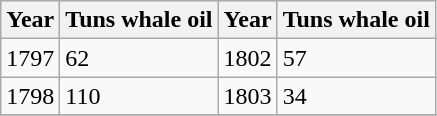<table class="sortable wikitable">
<tr>
<th>Year</th>
<th>Tuns whale oil</th>
<th>Year</th>
<th>Tuns whale oil</th>
</tr>
<tr>
<td>1797</td>
<td>62</td>
<td>1802</td>
<td>57</td>
</tr>
<tr>
<td>1798</td>
<td>110</td>
<td>1803</td>
<td>34</td>
</tr>
<tr>
</tr>
</table>
